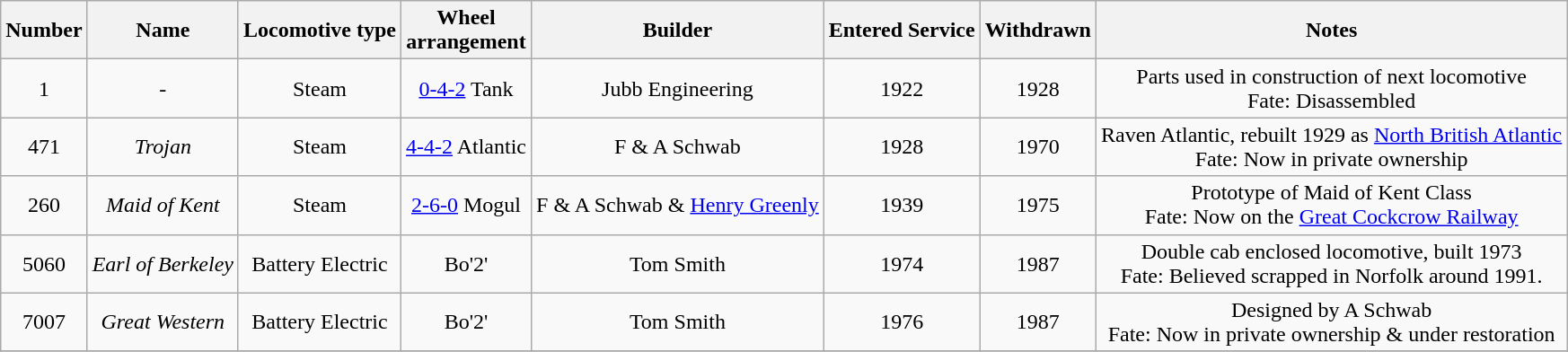<table class="wikitable">
<tr>
<th>Number</th>
<th>Name</th>
<th>Locomotive type</th>
<th>Wheel <br>arrangement</th>
<th>Builder</th>
<th>Entered Service</th>
<th>Withdrawn</th>
<th>Notes</th>
</tr>
<tr>
<td align=center>1</td>
<td align=center>-</td>
<td align=center>Steam</td>
<td align=center><a href='#'>0-4-2</a> Tank</td>
<td align=center>Jubb Engineering</td>
<td align=center>1922</td>
<td align=center>1928</td>
<td align=center>Parts used in construction of next locomotive<br>Fate: Disassembled</td>
</tr>
<tr>
<td align=center>471</td>
<td align=center><em>Trojan</em></td>
<td align=center>Steam</td>
<td align=center><a href='#'>4-4-2</a> Atlantic</td>
<td align=center>F & A Schwab</td>
<td align=center>1928</td>
<td align=center>1970</td>
<td align=center>Raven Atlantic, rebuilt 1929 as <a href='#'>North British Atlantic</a><br>Fate: Now in private ownership</td>
</tr>
<tr>
<td align=center>260</td>
<td align=center><em>Maid of Kent</em></td>
<td align=center>Steam</td>
<td align=center><a href='#'>2-6-0</a> Mogul</td>
<td align=center>F & A Schwab & <a href='#'>Henry Greenly</a></td>
<td align=center>1939</td>
<td align=center>1975</td>
<td align=center>Prototype of Maid of Kent Class<br>Fate: Now on the <a href='#'>Great Cockcrow Railway</a></td>
</tr>
<tr>
<td align=center>5060</td>
<td align=center><em>Earl of Berkeley</em></td>
<td align=center>Battery Electric</td>
<td align=center>Bo'2'</td>
<td align=center>Tom Smith</td>
<td align=center>1974</td>
<td align=center>1987</td>
<td align=center>Double cab enclosed locomotive, built 1973<br>Fate: Believed scrapped in Norfolk around 1991.</td>
</tr>
<tr>
<td align=center>7007</td>
<td align=center><em>Great Western</em></td>
<td align=center>Battery Electric</td>
<td align=center>Bo'2'</td>
<td align=center>Tom Smith</td>
<td align=center>1976</td>
<td align=center>1987</td>
<td align=center>Designed by A Schwab<br>Fate: Now in private ownership & under restoration</td>
</tr>
<tr>
</tr>
</table>
